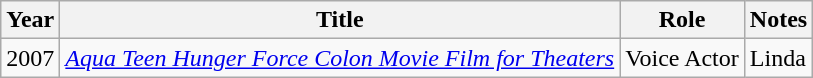<table class="wikitable sortable">
<tr>
<th>Year</th>
<th>Title</th>
<th>Role</th>
<th>Notes</th>
</tr>
<tr>
<td>2007</td>
<td><em><a href='#'>Aqua Teen Hunger Force Colon Movie Film for Theaters</a></em></td>
<td>Voice Actor</td>
<td>Linda</td>
</tr>
</table>
